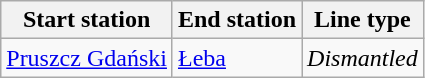<table class="wikitable">
<tr>
<th>Start station</th>
<th>End station</th>
<th>Line type</th>
</tr>
<tr>
<td><a href='#'>Pruszcz Gdański</a></td>
<td><a href='#'>Łeba</a></td>
<td><em>Dismantled</em></td>
</tr>
</table>
